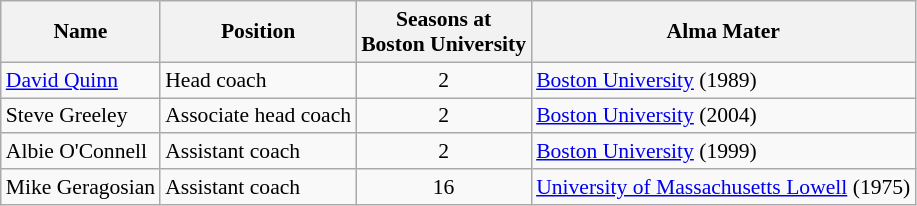<table class="wikitable" border="1" style="font-size:90%;">
<tr>
<th>Name</th>
<th>Position</th>
<th>Seasons at<br>Boston University</th>
<th>Alma Mater</th>
</tr>
<tr>
<td><a href='#'>David Quinn</a></td>
<td>Head coach</td>
<td align=center>2</td>
<td><a href='#'>Boston University</a> (1989)</td>
</tr>
<tr>
<td>Steve Greeley</td>
<td>Associate head coach</td>
<td align=center>2</td>
<td><a href='#'>Boston University</a> (2004)</td>
</tr>
<tr>
<td>Albie O'Connell</td>
<td>Assistant coach</td>
<td align=center>2</td>
<td><a href='#'>Boston University</a> (1999)</td>
</tr>
<tr>
<td>Mike Geragosian</td>
<td>Assistant coach</td>
<td align=center>16</td>
<td><a href='#'>University of Massachusetts Lowell</a> (1975)</td>
</tr>
</table>
